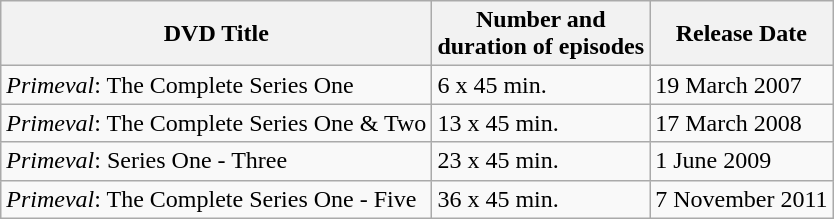<table class="wikitable">
<tr>
<th>DVD Title</th>
<th>Number and<br>duration
of episodes</th>
<th>Release Date</th>
</tr>
<tr>
<td><em>Primeval</em>: The Complete Series One</td>
<td>6 x 45 min.</td>
<td>19 March 2007</td>
</tr>
<tr>
<td><em>Primeval</em>: The Complete Series One & Two</td>
<td>13 x 45 min.</td>
<td>17 March 2008</td>
</tr>
<tr>
<td><em>Primeval</em>: Series One - Three</td>
<td>23 x 45 min.</td>
<td>1 June 2009</td>
</tr>
<tr>
<td><em>Primeval</em>: The Complete Series One - Five</td>
<td>36 x 45 min.</td>
<td>7 November 2011</td>
</tr>
</table>
